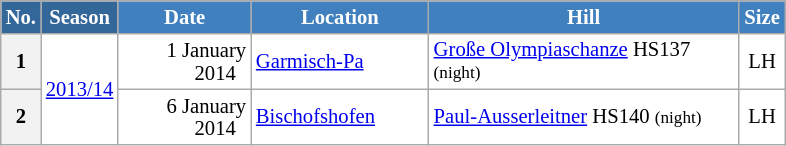<table class="wikitable sortable" style="font-size:86%; line-height:15px; text-align:left; border:grey solid 1px; border-collapse:collapse; background:#ffffff;">
<tr style="background:#efefef;">
<th style="background-color:#369; color:white; width:10px;">No.</th>
<th style="background-color:#369; color:white;  width:30px;">Season</th>
<th style="background-color:#4180be; color:white; width:82px;">Date</th>
<th style="background-color:#4180be; color:white; width:112px;">Location</th>
<th style="background-color:#4180be; color:white; width:200px;">Hill</th>
<th style="background-color:#4180be; color:white; width:25px;">Size</th>
</tr>
<tr>
<th scope=row style="text-align:center;">1</th>
<td align=center rowspan=2><a href='#'>2013/14</a></td>
<td align=right>1 January 2014  </td>
<td> <a href='#'>Garmisch-Pa</a></td>
<td><a href='#'>Große Olympiaschanze</a> HS137 <small>(night)</small></td>
<td align=center>LH</td>
</tr>
<tr>
<th scope=row style="text-align:center;">2</th>
<td align=right>6 January 2014  </td>
<td> <a href='#'>Bischofshofen</a></td>
<td><a href='#'>Paul-Ausserleitner</a> HS140 <small>(night)</small></td>
<td align=center>LH</td>
</tr>
</table>
